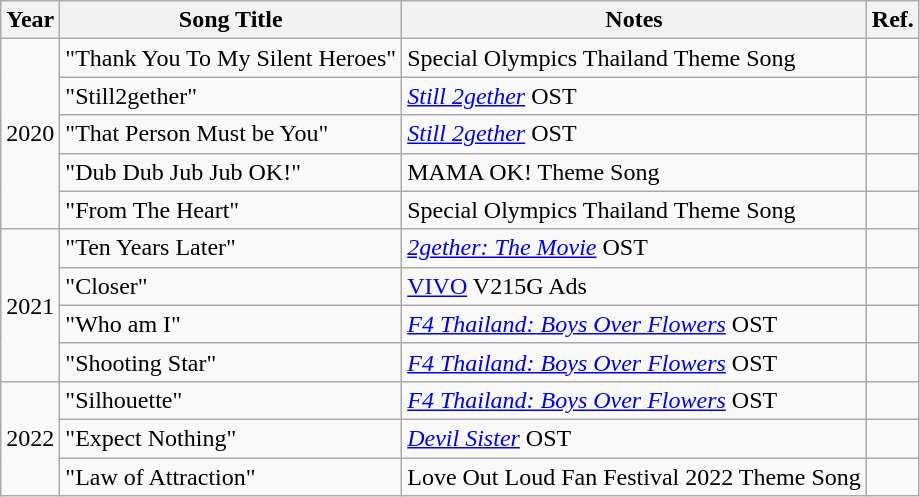<table class="wikitable">
<tr>
<th>Year</th>
<th>Song Title</th>
<th>Notes</th>
<th>Ref.</th>
</tr>
<tr>
<td rowspan="5">2020</td>
<td>"Thank You To My Silent Heroes"</td>
<td>Special Olympics Thailand Theme Song</td>
<td></td>
</tr>
<tr>
<td>"Still2gether"</td>
<td><em><a href='#'>Still 2gether</a></em> OST</td>
<td></td>
</tr>
<tr>
<td>"That Person Must be You"</td>
<td><em><a href='#'>Still 2gether</a></em> OST</td>
<td></td>
</tr>
<tr>
<td>"Dub Dub Jub Jub OK!"</td>
<td>MAMA OK! Theme Song</td>
<td></td>
</tr>
<tr>
<td>"From The Heart"</td>
<td>Special Olympics Thailand Theme Song</td>
<td></td>
</tr>
<tr>
<td rowspan="4">2021</td>
<td>"Ten Years Later"</td>
<td><em><a href='#'>2gether: The Movie</a></em> OST</td>
<td></td>
</tr>
<tr>
<td>"Closer"</td>
<td><a href='#'>VIVO</a> V215G Ads</td>
<td></td>
</tr>
<tr>
<td>"Who am I"</td>
<td><em><a href='#'>F4 Thailand: Boys Over Flowers</a></em> OST</td>
<td></td>
</tr>
<tr>
<td>"Shooting Star"</td>
<td><em><a href='#'>F4 Thailand: Boys Over Flowers</a></em> OST</td>
<td></td>
</tr>
<tr>
<td rowspan="3">2022</td>
<td>"Silhouette"</td>
<td><em><a href='#'>F4 Thailand: Boys Over Flowers</a></em> OST</td>
<td></td>
</tr>
<tr>
<td>"Expect Nothing"</td>
<td><em><a href='#'>Devil Sister</a></em> OST</td>
<td></td>
</tr>
<tr>
<td>"Law of Attraction"</td>
<td>Love Out Loud Fan Festival 2022 Theme Song</td>
<td></td>
</tr>
</table>
